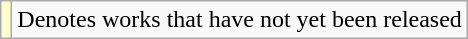<table class="wikitable">
<tr>
<td style="background:#FFFFCC;"></td>
<td>Denotes works that have not yet been released</td>
</tr>
</table>
